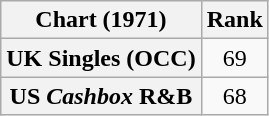<table class="wikitable sortable plainrowheaders">
<tr>
<th align="left">Chart (1971)</th>
<th style="text-align:center;">Rank</th>
</tr>
<tr>
<th scope="row">UK Singles (OCC)</th>
<td style="text-align:center;">69</td>
</tr>
<tr>
<th scope="row">US <em>Cashbox</em> R&B</th>
<td style="text-align:center;">68</td>
</tr>
</table>
